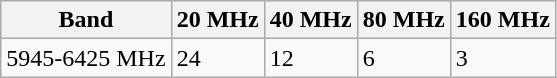<table class="wikitable sticky-header">
<tr>
<th>Band</th>
<th>20 MHz</th>
<th>40 MHz</th>
<th>80 MHz</th>
<th>160 MHz</th>
</tr>
<tr>
<td>5945-6425 MHz</td>
<td>24</td>
<td>12</td>
<td>6</td>
<td>3</td>
</tr>
</table>
